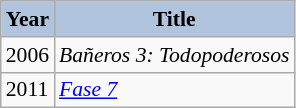<table class="wikitable" style="font-size:90%;">
<tr>
<th style="background:#B0C4DE;">Year</th>
<th style="background:#B0C4DE;">Title</th>
</tr>
<tr>
<td>2006</td>
<td><em>Bañeros 3: Todopoderosos</em></td>
</tr>
<tr>
<td>2011</td>
<td><em><a href='#'>Fase 7</a></em></td>
</tr>
</table>
